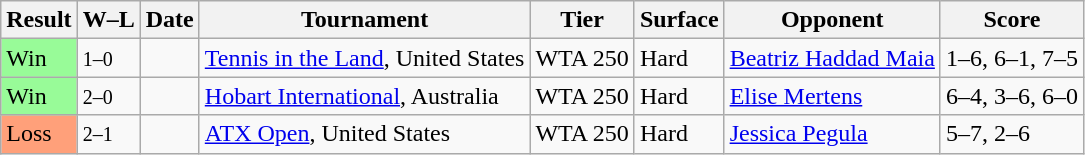<table class="sortable wikitable">
<tr>
<th>Result</th>
<th class="unsortable">W–L</th>
<th>Date</th>
<th>Tournament</th>
<th>Tier</th>
<th>Surface</th>
<th>Opponent</th>
<th class="unsortable">Score</th>
</tr>
<tr>
<td bgcolor=98fb98>Win</td>
<td><small>1–0</small></td>
<td><a href='#'></a></td>
<td><a href='#'>Tennis in the Land</a>, United States</td>
<td>WTA 250</td>
<td>Hard</td>
<td> <a href='#'>Beatriz Haddad Maia</a></td>
<td>1–6, 6–1, 7–5</td>
</tr>
<tr>
<td bgcolor=98fb98>Win</td>
<td><small>2–0</small></td>
<td><a href='#'></a></td>
<td><a href='#'>Hobart International</a>, Australia</td>
<td>WTA 250</td>
<td>Hard</td>
<td> <a href='#'>Elise Mertens</a></td>
<td>6–4, 3–6, 6–0</td>
</tr>
<tr>
<td bgcolor=ffa07a>Loss</td>
<td><small>2–1</small></td>
<td><a href='#'></a></td>
<td><a href='#'>ATX Open</a>, United States</td>
<td>WTA 250</td>
<td>Hard</td>
<td> <a href='#'>Jessica Pegula</a></td>
<td>5–7, 2–6</td>
</tr>
</table>
